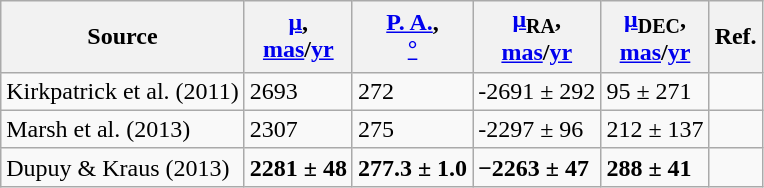<table class="wikitable">
<tr>
<th>Source</th>
<th><a href='#'>μ</a>,<br><a href='#'>mas</a>/<a href='#'>yr</a></th>
<th><a href='#'>P. A.</a>,<br><a href='#'>°</a></th>
<th><a href='#'>μ</a><sub>RA</sub>,<br><a href='#'>mas</a>/<a href='#'>yr</a></th>
<th><a href='#'>μ</a><sub>DEC</sub>,<br><a href='#'>mas</a>/<a href='#'>yr</a></th>
<th>Ref.</th>
</tr>
<tr>
<td>Kirkpatrick et al. (2011)</td>
<td>2693</td>
<td>272</td>
<td>-2691 ± 292</td>
<td>95 ± 271</td>
<td></td>
</tr>
<tr>
<td>Marsh et al. (2013)</td>
<td>2307</td>
<td>275</td>
<td>-2297 ± 96</td>
<td>212 ± 137</td>
<td></td>
</tr>
<tr>
<td>Dupuy & Kraus (2013)</td>
<td><strong>2281 ± 48</strong></td>
<td><strong>277.3 ± 1.0</strong></td>
<td><strong>−2263 ± 47</strong></td>
<td><strong>288 ± 41</strong></td>
<td></td>
</tr>
</table>
